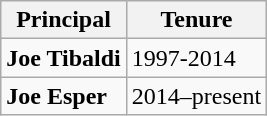<table class="wikitable">
<tr>
<th>Principal</th>
<th>Tenure</th>
</tr>
<tr>
<td><strong>Joe Tibaldi</strong></td>
<td>1997-2014</td>
</tr>
<tr>
<td><strong>Joe Esper</strong></td>
<td>2014–present</td>
</tr>
</table>
